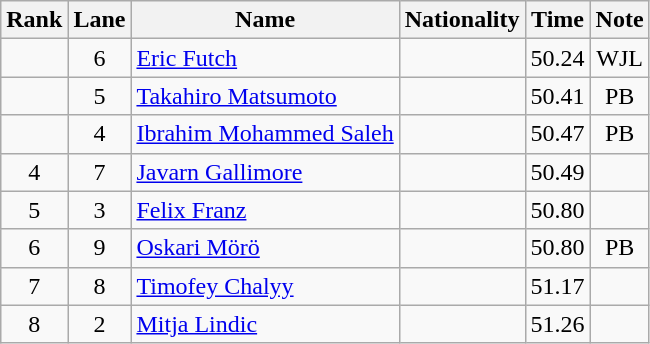<table class="wikitable sortable" style="text-align:center">
<tr>
<th>Rank</th>
<th>Lane</th>
<th>Name</th>
<th>Nationality</th>
<th>Time</th>
<th>Note</th>
</tr>
<tr>
<td></td>
<td>6</td>
<td align=left><a href='#'>Eric Futch</a></td>
<td align=left></td>
<td>50.24</td>
<td>WJL</td>
</tr>
<tr>
<td></td>
<td>5</td>
<td align=left><a href='#'>Takahiro Matsumoto</a></td>
<td align=left></td>
<td>50.41</td>
<td>PB</td>
</tr>
<tr>
<td></td>
<td>4</td>
<td align=left><a href='#'>Ibrahim Mohammed Saleh</a></td>
<td align=left></td>
<td>50.47</td>
<td>PB</td>
</tr>
<tr>
<td>4</td>
<td>7</td>
<td align=left><a href='#'>Javarn Gallimore</a></td>
<td align=left></td>
<td>50.49</td>
<td></td>
</tr>
<tr>
<td>5</td>
<td>3</td>
<td align=left><a href='#'>Felix Franz</a></td>
<td align=left></td>
<td>50.80</td>
<td></td>
</tr>
<tr>
<td>6</td>
<td>9</td>
<td align=left><a href='#'>Oskari Mörö</a></td>
<td align=left></td>
<td>50.80</td>
<td>PB</td>
</tr>
<tr>
<td>7</td>
<td>8</td>
<td align=left><a href='#'>Timofey Chalyy</a></td>
<td align=left></td>
<td>51.17</td>
<td></td>
</tr>
<tr>
<td>8</td>
<td>2</td>
<td align=left><a href='#'>Mitja Lindic</a></td>
<td align=left></td>
<td>51.26</td>
<td></td>
</tr>
</table>
